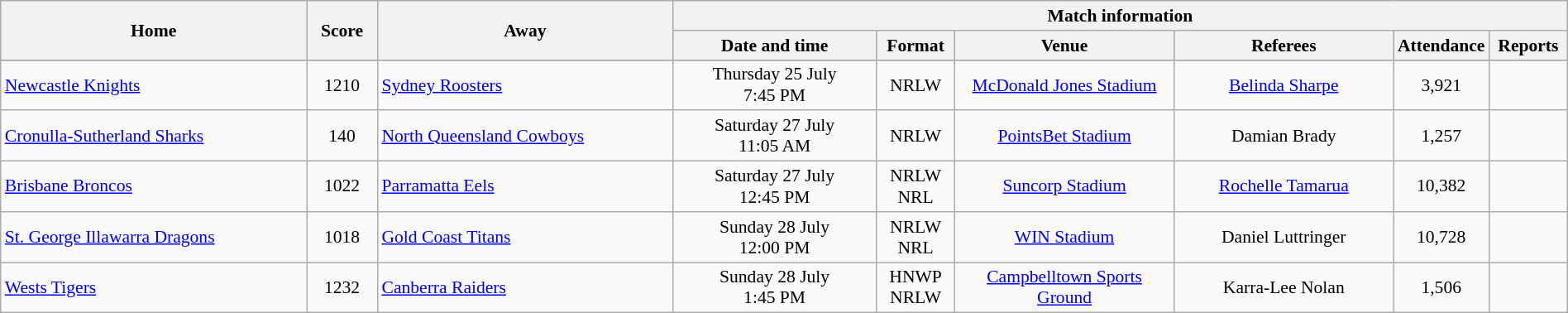<table class="wikitable" width="100%" style="border-collapse:collapse; font-size:90%; text-align:center;">
<tr>
<th rowspan="2">Home</th>
<th rowspan="2" text-align:center;>Score</th>
<th rowspan="2">Away</th>
<th colspan="6">Match information</th>
</tr>
<tr>
<th width="13%">Date and time</th>
<th width="5%">Format</th>
<th width="14%">Venue</th>
<th width="14%">Referees</th>
<th width="5%">Attendance</th>
<th width="5%">Reports</th>
</tr>
<tr>
</tr>
<tr>
<td align="left"> <a href='#'>Newcastle Knights</a></td>
<td>1210</td>
<td align="left"> <a href='#'>Sydney Roosters</a></td>
<td>Thursday 25 July<br>7:45 PM</td>
<td>NRLW<br></td>
<td><a href='#'>McDonald Jones Stadium</a></td>
<td><a href='#'>Belinda Sharpe</a></td>
<td>3,921</td>
<td></td>
</tr>
<tr>
<td align="left"> <a href='#'>Cronulla-Sutherland Sharks</a></td>
<td>140</td>
<td align="left"> <a href='#'>North Queensland Cowboys</a></td>
<td>Saturday 27 July<br>11:05 AM</td>
<td>NRLW<br></td>
<td><a href='#'>PointsBet Stadium</a></td>
<td>Damian Brady</td>
<td>1,257</td>
<td></td>
</tr>
<tr>
<td align="left"> <a href='#'>Brisbane Broncos</a></td>
<td>1022</td>
<td align="left"> <a href='#'>Parramatta Eels</a></td>
<td>Saturday 27 July<br>12:45 PM</td>
<td>NRLW<br>NRL</td>
<td><a href='#'>Suncorp Stadium</a></td>
<td><a href='#'>Rochelle Tamarua</a></td>
<td>10,382</td>
<td></td>
</tr>
<tr>
<td align="left"> <a href='#'>St. George Illawarra Dragons</a></td>
<td>1018</td>
<td align="left"> <a href='#'>Gold Coast Titans</a></td>
<td>Sunday 28 July<br>12:00 PM</td>
<td font-size:50%;>NRLW<br>NRL</td>
<td><a href='#'>WIN Stadium</a></td>
<td>Daniel Luttringer</td>
<td>10,728</td>
<td></td>
</tr>
<tr>
<td align="left"> <a href='#'>Wests Tigers</a></td>
<td>1232</td>
<td align="left"> <a href='#'>Canberra Raiders</a></td>
<td>Sunday 28 July<br>1:45 PM</td>
<td>HNWP<br>NRLW</td>
<td><a href='#'>Campbelltown Sports Ground</a></td>
<td>Karra-Lee Nolan</td>
<td>1,506</td>
<td></td>
</tr>
</table>
